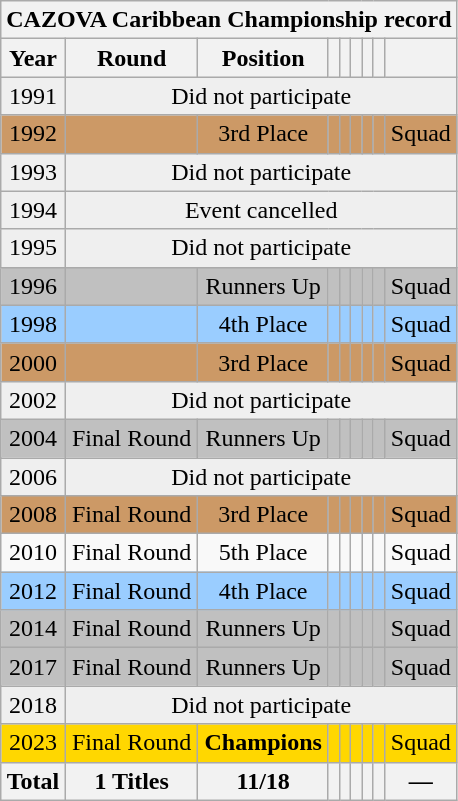<table class="wikitable" style="text-align: center;">
<tr>
<th colspan=9>CAZOVA Caribbean Championship record</th>
</tr>
<tr>
<th>Year</th>
<th>Round</th>
<th>Position</th>
<th></th>
<th></th>
<th></th>
<th></th>
<th></th>
<th></th>
</tr>
<tr bgcolor="efefef">
<td> 1991</td>
<td colspan=8>Did not participate</td>
</tr>
<tr bgcolor=cc9966>
<td> 1992</td>
<td></td>
<td>3rd Place</td>
<td></td>
<td></td>
<td></td>
<td></td>
<td></td>
<td>Squad</td>
</tr>
<tr bgcolor="efefef">
<td> 1993</td>
<td colspan=8>Did not participate</td>
</tr>
<tr bgcolor="efefef">
<td> 1994</td>
<td colspan=8>Event cancelled</td>
</tr>
<tr bgcolor="efefef">
<td> 1995</td>
<td colspan=8>Did not participate</td>
</tr>
<tr bgcolor=silver>
<td> 1996</td>
<td></td>
<td>Runners Up</td>
<td></td>
<td></td>
<td></td>
<td></td>
<td></td>
<td>Squad</td>
</tr>
<tr bgcolor=#9acdff>
<td> 1998</td>
<td></td>
<td>4th Place</td>
<td></td>
<td></td>
<td></td>
<td></td>
<td></td>
<td>Squad</td>
</tr>
<tr bgcolor=cc9966>
<td> 2000</td>
<td></td>
<td>3rd Place</td>
<td></td>
<td></td>
<td></td>
<td></td>
<td></td>
<td>Squad</td>
</tr>
<tr bgcolor="efefef">
<td> 2002</td>
<td colspan=8>Did not participate</td>
</tr>
<tr bgcolor=silver>
<td> 2004</td>
<td>Final Round</td>
<td>Runners Up</td>
<td></td>
<td></td>
<td></td>
<td></td>
<td></td>
<td>Squad</td>
</tr>
<tr bgcolor="efefef">
<td> 2006</td>
<td colspan=8>Did not participate</td>
</tr>
<tr bgcolor=cc9966>
<td> 2008</td>
<td>Final Round</td>
<td>3rd Place</td>
<td></td>
<td></td>
<td></td>
<td></td>
<td></td>
<td>Squad</td>
</tr>
<tr bgcolor=>
<td> 2010</td>
<td>Final Round</td>
<td>5th Place</td>
<td></td>
<td></td>
<td></td>
<td></td>
<td></td>
<td>Squad</td>
</tr>
<tr bgcolor=#9acdff>
<td> 2012</td>
<td>Final Round</td>
<td>4th Place</td>
<td></td>
<td></td>
<td></td>
<td></td>
<td></td>
<td>Squad</td>
</tr>
<tr bgcolor=silver>
<td> 2014</td>
<td>Final Round</td>
<td>Runners Up</td>
<td></td>
<td></td>
<td></td>
<td></td>
<td></td>
<td>Squad</td>
</tr>
<tr bgcolor=silver>
<td> 2017</td>
<td>Final Round</td>
<td>Runners Up</td>
<td></td>
<td></td>
<td></td>
<td></td>
<td></td>
<td>Squad</td>
</tr>
<tr bgcolor="efefef">
<td> 2018</td>
<td colspan=8>Did not participate</td>
</tr>
<tr bgcolor=gold>
<td> 2023</td>
<td>Final Round</td>
<td><strong>Champions</strong></td>
<td></td>
<td></td>
<td></td>
<td></td>
<td></td>
<td>Squad</td>
</tr>
<tr>
<th>Total</th>
<th>1 Titles</th>
<th>11/18</th>
<th></th>
<th></th>
<th></th>
<th></th>
<th></th>
<th>—</th>
</tr>
</table>
